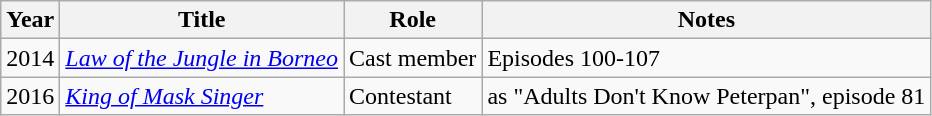<table class="wikitable">
<tr>
<th>Year</th>
<th>Title</th>
<th>Role</th>
<th>Notes</th>
</tr>
<tr>
<td>2014</td>
<td><em><a href='#'>Law of the Jungle in Borneo</a></em></td>
<td>Cast member</td>
<td>Episodes 100-107</td>
</tr>
<tr>
<td>2016</td>
<td><em><a href='#'>King of Mask Singer</a></em></td>
<td>Contestant</td>
<td>as "Adults Don't Know Peterpan", episode 81</td>
</tr>
</table>
